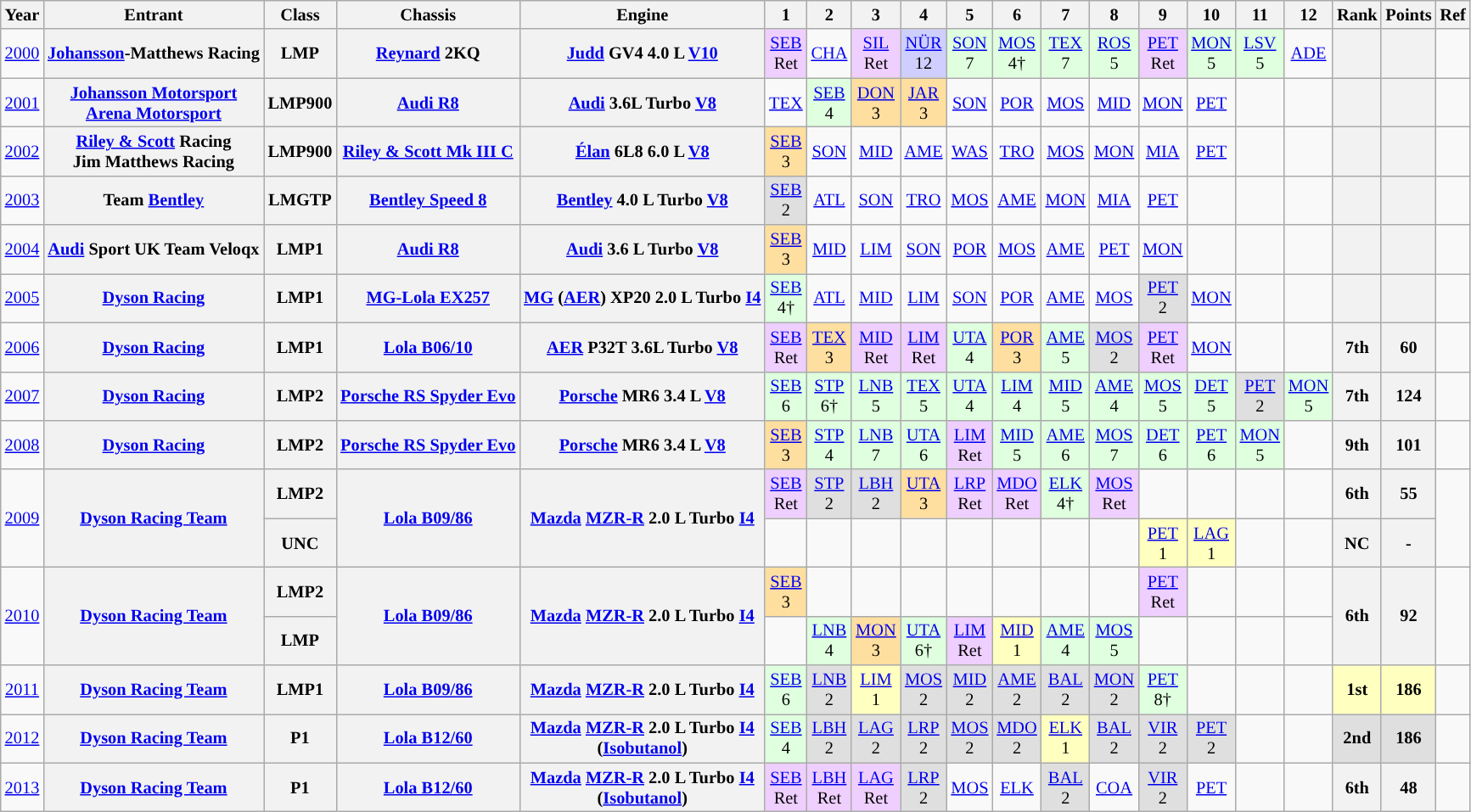<table class="wikitable" style="text-align:center; font-size:85%">
<tr>
<th>Year</th>
<th>Entrant</th>
<th>Class</th>
<th>Chassis</th>
<th>Engine</th>
<th>1</th>
<th>2</th>
<th>3</th>
<th>4</th>
<th>5</th>
<th>6</th>
<th>7</th>
<th>8</th>
<th>9</th>
<th>10</th>
<th>11</th>
<th>12</th>
<th>Rank</th>
<th>Points</th>
<th>Ref</th>
</tr>
<tr>
<td><a href='#'>2000</a></td>
<th nowrap><a href='#'>Johansson</a>-Matthews Racing</th>
<th nowrap>LMP</th>
<th nowrap><a href='#'>Reynard</a> 2KQ</th>
<th nowrap><a href='#'>Judd</a> GV4 4.0 L <a href='#'>V10</a></th>
<td style="background:#EFCFFF;"><a href='#'>SEB</a><br>Ret</td>
<td><a href='#'>CHA</a><br></td>
<td style="background:#EFCFFF;"><a href='#'>SIL</a><br>Ret</td>
<td style="background:#CFCFFF;”"><a href='#'>NÜR</a><br>12</td>
<td style="background:#DFFFDF;"><a href='#'>SON</a><br>7</td>
<td style="background:#DFFFDF;"><a href='#'>MOS</a><br>4†</td>
<td style="background:#DFFFDF;"><a href='#'>TEX</a><br>7</td>
<td style="background:#DFFFDF;"><a href='#'>ROS</a><br>5</td>
<td style="background:#EFCFFF;"><a href='#'>PET</a><br>Ret</td>
<td style="background:#DFFFDF;"><a href='#'>MON</a><br>5</td>
<td style="background:#DFFFDF;"><a href='#'>LSV</a><br>5</td>
<td><a href='#'>ADE</a><br></td>
<th></th>
<th></th>
<td></td>
</tr>
<tr>
<td><a href='#'>2001</a></td>
<th nowrap><a href='#'>Johansson Motorsport</a><br><a href='#'>Arena Motorsport</a></th>
<th>LMP900</th>
<th nowrap><a href='#'>Audi R8</a></th>
<th nowrap><a href='#'>Audi</a> 3.6L Turbo <a href='#'>V8</a></th>
<td><a href='#'>TEX</a><br></td>
<td style="background:#DFFFDF;"><a href='#'>SEB</a><br>4</td>
<td style="background:#FFDF9F;”"><a href='#'>DON</a><br>3</td>
<td style="background:#FFDF9F;”"><a href='#'>JAR</a><br>3</td>
<td><a href='#'>SON</a><br></td>
<td><a href='#'>POR</a><br></td>
<td><a href='#'>MOS</a><br></td>
<td><a href='#'>MID</a><br></td>
<td><a href='#'>MON</a><br></td>
<td><a href='#'>PET</a><br></td>
<td></td>
<td></td>
<th></th>
<th></th>
<td></td>
</tr>
<tr>
<td><a href='#'>2002</a></td>
<th nowrap><a href='#'>Riley & Scott</a> Racing<br>Jim Matthews Racing</th>
<th>LMP900</th>
<th nowrap><a href='#'>Riley & Scott Mk III C</a></th>
<th nowrap><a href='#'>Élan</a> 6L8 6.0 L <a href='#'>V8</a></th>
<td style="background:#FFDF9F;”"><a href='#'>SEB</a><br>3</td>
<td><a href='#'>SON</a><br></td>
<td><a href='#'>MID</a><br></td>
<td><a href='#'>AME</a><br></td>
<td><a href='#'>WAS</a><br></td>
<td><a href='#'>TRO</a><br></td>
<td><a href='#'>MOS</a><br></td>
<td><a href='#'>MON</a><br></td>
<td><a href='#'>MIA</a><br></td>
<td><a href='#'>PET</a><br></td>
<td></td>
<td></td>
<th></th>
<th></th>
<td></td>
</tr>
<tr>
<td><a href='#'>2003</a></td>
<th nowrap>Team <a href='#'>Bentley</a></th>
<th>LMGTP</th>
<th nowrap><a href='#'>Bentley Speed 8</a></th>
<th nowrap><a href='#'>Bentley</a> 4.0 L Turbo <a href='#'>V8</a></th>
<td style="background:#DFDFDF;”"><a href='#'>SEB</a><br>2</td>
<td><a href='#'>ATL</a><br></td>
<td><a href='#'>SON</a><br></td>
<td><a href='#'>TRO</a><br></td>
<td><a href='#'>MOS</a><br></td>
<td><a href='#'>AME</a><br></td>
<td><a href='#'>MON</a><br></td>
<td><a href='#'>MIA</a><br></td>
<td><a href='#'>PET</a><br></td>
<td></td>
<td></td>
<td></td>
<th></th>
<th></th>
<td></td>
</tr>
<tr>
<td><a href='#'>2004</a></td>
<th nowrap><a href='#'>Audi</a> Sport UK Team Veloqx</th>
<th>LMP1</th>
<th nowrap><a href='#'>Audi R8</a></th>
<th nowrap><a href='#'>Audi</a> 3.6 L Turbo <a href='#'>V8</a></th>
<td style="background:#FFDF9F;”"><a href='#'>SEB</a><br>3</td>
<td><a href='#'>MID</a><br></td>
<td><a href='#'>LIM</a><br></td>
<td><a href='#'>SON</a><br></td>
<td><a href='#'>POR</a><br></td>
<td><a href='#'>MOS</a><br></td>
<td><a href='#'>AME</a><br></td>
<td><a href='#'>PET</a><br></td>
<td><a href='#'>MON</a><br></td>
<td></td>
<td></td>
<td></td>
<th></th>
<th></th>
<td></td>
</tr>
<tr>
<td><a href='#'>2005</a></td>
<th nowrap><a href='#'>Dyson Racing</a></th>
<th>LMP1</th>
<th nowrap><a href='#'>MG-Lola EX257</a></th>
<th nowrap><a href='#'>MG</a> (<a href='#'>AER</a>) XP20 2.0 L Turbo <a href='#'>I4</a></th>
<td style="background:#DFFFDF;"><a href='#'>SEB</a><br>4†</td>
<td><a href='#'>ATL</a><br></td>
<td><a href='#'>MID</a><br></td>
<td><a href='#'>LIM</a><br></td>
<td><a href='#'>SON</a><br></td>
<td><a href='#'>POR</a><br></td>
<td><a href='#'>AME</a><br></td>
<td><a href='#'>MOS</a><br></td>
<td style="background:#DFDFDF;”"><a href='#'>PET</a><br>2</td>
<td><a href='#'>MON</a><br></td>
<td></td>
<td></td>
<th></th>
<th></th>
<td></td>
</tr>
<tr>
<td><a href='#'>2006</a></td>
<th nowrap><a href='#'>Dyson Racing</a></th>
<th>LMP1</th>
<th nowrap><a href='#'>Lola B06/10</a></th>
<th nowrap><a href='#'>AER</a> P32T 3.6L Turbo <a href='#'>V8</a></th>
<td style="background:#EFCFFF;"><a href='#'>SEB</a><br>Ret</td>
<td style="background:#FFDF9F;”"><a href='#'>TEX</a><br>3</td>
<td style="background:#EFCFFF;"><a href='#'>MID</a><br>Ret</td>
<td style="background:#EFCFFF;"><a href='#'>LIM</a><br>Ret</td>
<td style="background:#DFFFDF;"><a href='#'>UTA</a><br>4</td>
<td style="background:#FFDF9F;”"><a href='#'>POR</a><br>3</td>
<td style="background:#DFFFDF;"><a href='#'>AME</a><br>5</td>
<td style="background:#DFDFDF;”"><a href='#'>MOS</a><br>2</td>
<td style="background:#EFCFFF;"><a href='#'>PET</a><br>Ret</td>
<td><a href='#'>MON</a><br></td>
<td></td>
<td></td>
<th>7th</th>
<th>60</th>
<td></td>
</tr>
<tr>
<td><a href='#'>2007</a></td>
<th nowrap><a href='#'>Dyson Racing</a></th>
<th>LMP2</th>
<th nowrap><a href='#'>Porsche RS Spyder Evo</a></th>
<th nowrap><a href='#'>Porsche</a> MR6 3.4 L <a href='#'>V8</a></th>
<td style="background:#DFFFDF;"><a href='#'>SEB</a><br>6</td>
<td style="background:#DFFFDF;"><a href='#'>STP</a><br>6†</td>
<td style="background:#DFFFDF;"><a href='#'>LNB</a><br>5</td>
<td style="background:#DFFFDF;"><a href='#'>TEX</a><br>5</td>
<td style="background:#DFFFDF;"><a href='#'>UTA</a><br>4</td>
<td style="background:#DFFFDF;"><a href='#'>LIM</a><br>4</td>
<td style="background:#DFFFDF;"><a href='#'>MID</a><br>5</td>
<td style="background:#DFFFDF;"><a href='#'>AME</a><br>4</td>
<td style="background:#DFFFDF;"><a href='#'>MOS</a><br>5</td>
<td style="background:#DFFFDF;"><a href='#'>DET</a><br>5</td>
<td style="background:#DFDFDF;”"><a href='#'>PET</a><br>2</td>
<td style="background:#DFFFDF;"><a href='#'>MON</a><br>5</td>
<th>7th</th>
<th>124</th>
<td></td>
</tr>
<tr>
<td><a href='#'>2008</a></td>
<th nowrap><a href='#'>Dyson Racing</a></th>
<th>LMP2</th>
<th nowrap><a href='#'>Porsche RS Spyder Evo</a></th>
<th nowrap><a href='#'>Porsche</a> MR6 3.4 L <a href='#'>V8</a></th>
<td style="background:#FFDF9F;”"><a href='#'>SEB</a><br>3</td>
<td style="background:#DFFFDF;"><a href='#'>STP</a><br>4</td>
<td style="background:#DFFFDF;"><a href='#'>LNB</a><br>7</td>
<td style="background:#DFFFDF;"><a href='#'>UTA</a><br>6</td>
<td style="background:#EFCFFF;"><a href='#'>LIM</a><br>Ret</td>
<td style="background:#DFFFDF;"><a href='#'>MID</a><br>5</td>
<td style="background:#DFFFDF;"><a href='#'>AME</a><br>6</td>
<td style="background:#DFFFDF;"><a href='#'>MOS</a><br>7</td>
<td style="background:#DFFFDF;"><a href='#'>DET</a><br>6</td>
<td style="background:#DFFFDF;"><a href='#'>PET</a><br>6</td>
<td style="background:#DFFFDF;"><a href='#'>MON</a><br>5</td>
<td></td>
<th>9th</th>
<th>101</th>
<td></td>
</tr>
<tr>
<td rowspan="2"><a href='#'>2009</a></td>
<th rowspan="2" nowrap><a href='#'>Dyson Racing Team</a></th>
<th>LMP2</th>
<th rowspan="2" nowrap><a href='#'>Lola B09/86</a></th>
<th rowspan="2" nowrap><a href='#'>Mazda</a> <a href='#'>MZR-R</a> 2.0 L Turbo <a href='#'>I4</a></th>
<td style="background:#EFCFFF;"><a href='#'>SEB</a><br>Ret</td>
<td style="background:#DFDFDF;”"><a href='#'>STP</a><br>2</td>
<td style="background:#DFDFDF;”"><a href='#'>LBH</a><br>2</td>
<td style="background:#FFDF9F;”"><a href='#'>UTA</a><br>3</td>
<td style="background:#EFCFFF;"><a href='#'>LRP</a><br>Ret</td>
<td style="background:#EFCFFF;"><a href='#'>MDO</a><br>Ret</td>
<td style="background:#DFFFDF;"><a href='#'>ELK</a><br>4†</td>
<td style="background:#EFCFFF;"><a href='#'>MOS</a><br>Ret</td>
<td></td>
<td></td>
<td></td>
<td></td>
<th>6th</th>
<th>55</th>
<td rowspan="2"></td>
</tr>
<tr>
<th>UNC</th>
<td></td>
<td></td>
<td></td>
<td></td>
<td></td>
<td></td>
<td></td>
<td></td>
<td style="background:#FFFFBF;”"><a href='#'>PET</a><br>1</td>
<td style="background:#FFFFBF;”"><a href='#'>LAG</a><br>1</td>
<td></td>
<td></td>
<th>NC</th>
<th>-</th>
</tr>
<tr>
<td rowspan="2"><a href='#'>2010</a></td>
<th rowspan="2" nowrap><a href='#'>Dyson Racing Team</a></th>
<th>LMP2</th>
<th rowspan="2" nowrap><a href='#'>Lola B09/86</a></th>
<th rowspan="2" nowrap><a href='#'>Mazda</a> <a href='#'>MZR-R</a> 2.0 L Turbo <a href='#'>I4</a></th>
<td style="background:#FFDF9F;”"><a href='#'>SEB</a><br>3</td>
<td></td>
<td></td>
<td></td>
<td></td>
<td></td>
<td></td>
<td></td>
<td style="background:#EFCFFF;"><a href='#'>PET</a><br>Ret</td>
<td></td>
<td></td>
<td></td>
<th rowspan="2">6th</th>
<th rowspan="2">92</th>
<td rowspan="2"></td>
</tr>
<tr>
<th>LMP</th>
<td></td>
<td style="background:#DFFFDF;"><a href='#'>LNB</a><br>4</td>
<td style="background:#FFDF9F;”"><a href='#'>MON</a><br>3</td>
<td style="background:#DFFFDF;"><a href='#'>UTA</a><br>6†</td>
<td style="background:#EFCFFF;"><a href='#'>LIM</a><br>Ret</td>
<td style="background:#FFFFBF;”"><a href='#'>MID</a><br>1</td>
<td style="background:#DFFFDF;"><a href='#'>AME</a><br>4</td>
<td style="background:#DFFFDF;"><a href='#'>MOS</a><br>5</td>
<td></td>
<td></td>
<td></td>
<td></td>
</tr>
<tr>
<td><a href='#'>2011</a></td>
<th nowrap><a href='#'>Dyson Racing Team</a></th>
<th>LMP1</th>
<th nowrap><a href='#'>Lola B09/86</a></th>
<th nowrap><a href='#'>Mazda</a> <a href='#'>MZR-R</a> 2.0 L Turbo <a href='#'>I4</a></th>
<td style="background:#DFFFDF;"><a href='#'>SEB</a><br>6</td>
<td style="background:#DFDFDF;”"><a href='#'>LNB</a><br>2</td>
<td style="background:#FFFFBF;”"><a href='#'>LIM</a><br>1</td>
<td style="background:#DFDFDF;”"><a href='#'>MOS</a><br>2</td>
<td style="background:#DFDFDF;”"><a href='#'>MID</a><br>2</td>
<td style="background:#DFDFDF;”"><a href='#'>AME</a><br>2</td>
<td style="background:#DFDFDF;”"><a href='#'>BAL</a><br>2</td>
<td style="background:#DFDFDF;”"><a href='#'>MON</a><br>2</td>
<td style="background:#DFFFDF;"><a href='#'>PET</a><br>8†</td>
<td></td>
<td></td>
<td></td>
<th style="background:#FFFFBF;”">1st</th>
<th style="background:#FFFFBF;”">186</th>
<td></td>
</tr>
<tr>
<td><a href='#'>2012</a></td>
<th nowrap><a href='#'>Dyson Racing Team</a></th>
<th>P1</th>
<th nowrap><a href='#'>Lola B12/60</a></th>
<th nowrap><a href='#'>Mazda</a> <a href='#'>MZR-R</a> 2.0 L Turbo <a href='#'>I4</a><br>(<a href='#'>Isobutanol</a>)</th>
<td style="background:#DFFFDF;"><a href='#'>SEB</a><br>4</td>
<td style="background:#DFDFDF;”"><a href='#'>LBH</a><br>2</td>
<td style="background:#DFDFDF;”"><a href='#'>LAG</a><br>2</td>
<td style="background:#DFDFDF;”"><a href='#'>LRP</a><br>2</td>
<td style="background:#DFDFDF;”"><a href='#'>MOS</a><br>2</td>
<td style="background:#DFDFDF;”"><a href='#'>MDO</a><br>2</td>
<td style="background:#FFFFBF;”"><a href='#'>ELK</a><br>1</td>
<td style="background:#DFDFDF;”"><a href='#'>BAL</a><br>2</td>
<td style="background:#DFDFDF;”"><a href='#'>VIR</a><br>2</td>
<td style="background:#DFDFDF;”"><a href='#'>PET</a><br>2</td>
<td></td>
<td></td>
<th style="background:#DFDFDF;”">2nd</th>
<th style="background:#DFDFDF;”">186</th>
<td></td>
</tr>
<tr>
<td><a href='#'>2013</a></td>
<th nowrap><a href='#'>Dyson Racing Team</a></th>
<th>P1</th>
<th nowrap><a href='#'>Lola B12/60</a></th>
<th nowrap><a href='#'>Mazda</a> <a href='#'>MZR-R</a> 2.0 L Turbo <a href='#'>I4</a><br>(<a href='#'>Isobutanol</a>)</th>
<td style="background:#EFCFFF;"><a href='#'>SEB</a><br>Ret</td>
<td style="background:#EFCFFF;"><a href='#'>LBH</a><br>Ret</td>
<td style="background:#EFCFFF;"><a href='#'>LAG</a><br>Ret</td>
<td style="background:#DFDFDF;”"><a href='#'>LRP</a><br>2</td>
<td><a href='#'>MOS</a><br></td>
<td><a href='#'>ELK</a><br></td>
<td style="background:#DFDFDF;”"><a href='#'>BAL</a><br>2</td>
<td><a href='#'>COA</a><br></td>
<td style="background:#DFDFDF;”"><a href='#'>VIR</a><br>2</td>
<td><a href='#'>PET</a><br></td>
<td></td>
<td></td>
<th>6th</th>
<th>48</th>
<td></td>
</tr>
</table>
